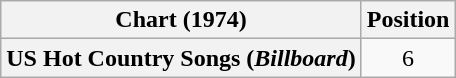<table class="wikitable plainrowheaders">
<tr>
<th>Chart (1974)</th>
<th>Position</th>
</tr>
<tr>
<th scope="row">US Hot Country Songs (<em>Billboard</em>)</th>
<td align="center">6</td>
</tr>
</table>
